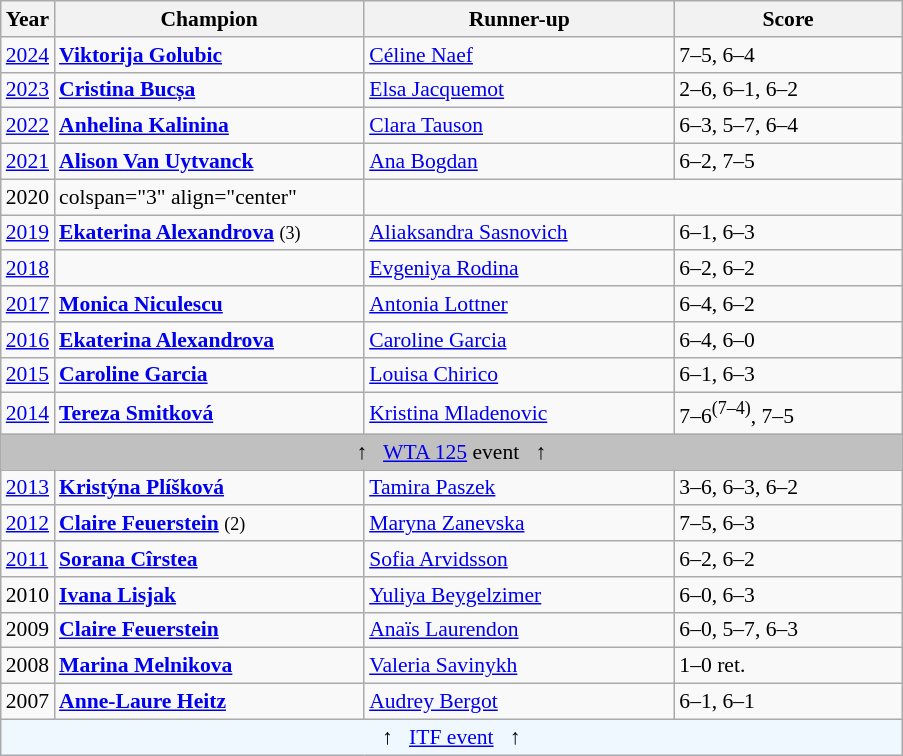<table class="wikitable" style="font-size:90%">
<tr>
<th>Year</th>
<th width="200">Champion</th>
<th width="200">Runner-up</th>
<th width="145">Score</th>
</tr>
<tr>
<td><a href='#'>2024</a></td>
<td> <strong><a href='#'>Viktorija Golubic</a></strong></td>
<td> <a href='#'>Céline Naef</a></td>
<td>7–5, 6–4</td>
</tr>
<tr>
<td><a href='#'>2023</a></td>
<td> <strong><a href='#'>Cristina Bucșa</a></strong></td>
<td> <a href='#'>Elsa Jacquemot</a></td>
<td>2–6, 6–1, 6–2</td>
</tr>
<tr>
<td><a href='#'>2022</a></td>
<td> <strong><a href='#'>Anhelina Kalinina</a></strong></td>
<td> <a href='#'>Clara Tauson</a></td>
<td>6–3, 5–7, 6–4</td>
</tr>
<tr>
<td><a href='#'>2021</a></td>
<td> <strong><a href='#'>Alison Van Uytvanck</a></strong></td>
<td> <a href='#'>Ana Bogdan</a></td>
<td>6–2, 7–5</td>
</tr>
<tr>
<td>2020</td>
<td>colspan="3" align="center" </td>
</tr>
<tr>
<td><a href='#'>2019</a></td>
<td> <strong><a href='#'>Ekaterina Alexandrova</a></strong> <small>(3)</small></td>
<td> <a href='#'>Aliaksandra Sasnovich</a></td>
<td>6–1, 6–3</td>
</tr>
<tr>
<td><a href='#'>2018</a></td>
<td></td>
<td> <a href='#'>Evgeniya Rodina</a></td>
<td>6–2, 6–2</td>
</tr>
<tr>
<td><a href='#'>2017</a></td>
<td> <strong><a href='#'>Monica Niculescu</a></strong></td>
<td> <a href='#'>Antonia Lottner</a></td>
<td>6–4, 6–2</td>
</tr>
<tr>
<td><a href='#'>2016</a></td>
<td> <strong><a href='#'>Ekaterina Alexandrova</a></strong></td>
<td> <a href='#'>Caroline Garcia</a></td>
<td>6–4, 6–0</td>
</tr>
<tr>
<td><a href='#'>2015</a></td>
<td> <strong><a href='#'>Caroline Garcia</a></strong></td>
<td> <a href='#'>Louisa Chirico</a></td>
<td>6–1, 6–3</td>
</tr>
<tr>
<td><a href='#'>2014</a></td>
<td> <strong><a href='#'>Tereza Smitková</a></strong></td>
<td> <a href='#'>Kristina Mladenovic</a></td>
<td>7–6<sup>(7–4)</sup>, 7–5</td>
</tr>
<tr style="background:silver;">
<td colspan="5" align="center">↑   <a href='#'>WTA 125</a> event   ↑</td>
</tr>
<tr>
<td><a href='#'>2013</a></td>
<td> <strong><a href='#'>Kristýna Plíšková</a></strong></td>
<td> <a href='#'>Tamira Paszek</a></td>
<td>3–6, 6–3, 6–2</td>
</tr>
<tr>
<td><a href='#'>2012</a></td>
<td> <strong><a href='#'>Claire Feuerstein</a></strong> <small>(2)</small></td>
<td> <a href='#'>Maryna Zanevska</a></td>
<td>7–5, 6–3</td>
</tr>
<tr>
<td><a href='#'>2011</a></td>
<td> <strong><a href='#'>Sorana Cîrstea</a></strong></td>
<td> <a href='#'>Sofia Arvidsson</a></td>
<td>6–2, 6–2</td>
</tr>
<tr>
<td>2010</td>
<td> <strong><a href='#'>Ivana Lisjak</a></strong></td>
<td> <a href='#'>Yuliya Beygelzimer</a></td>
<td>6–0, 6–3</td>
</tr>
<tr>
<td>2009</td>
<td> <strong><a href='#'>Claire Feuerstein</a></strong></td>
<td> <a href='#'>Anaïs Laurendon</a></td>
<td>6–0, 5–7, 6–3</td>
</tr>
<tr>
<td>2008</td>
<td> <strong><a href='#'>Marina Melnikova</a></strong></td>
<td> <a href='#'>Valeria Savinykh</a></td>
<td>1–0 ret.</td>
</tr>
<tr>
<td>2007</td>
<td> <strong><a href='#'>Anne-Laure Heitz</a></strong></td>
<td> <a href='#'>Audrey Bergot</a></td>
<td>6–1, 6–1</td>
</tr>
<tr style="background:#f0f8ff;">
<td colspan="5" align="center">↑   <a href='#'>ITF event</a>   ↑</td>
</tr>
</table>
